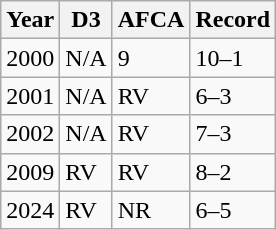<table class="wikitable">
<tr>
<th>Year</th>
<th>D3</th>
<th>AFCA</th>
<th>Record</th>
</tr>
<tr>
<td>2000</td>
<td>N/A</td>
<td>9</td>
<td>10–1</td>
</tr>
<tr>
<td>2001</td>
<td>N/A</td>
<td>RV</td>
<td>6–3</td>
</tr>
<tr>
<td>2002</td>
<td>N/A</td>
<td>RV</td>
<td>7–3</td>
</tr>
<tr>
<td>2009</td>
<td>RV</td>
<td>RV</td>
<td>8–2</td>
</tr>
<tr>
<td>2024</td>
<td>RV</td>
<td>NR</td>
<td>6–5</td>
</tr>
</table>
